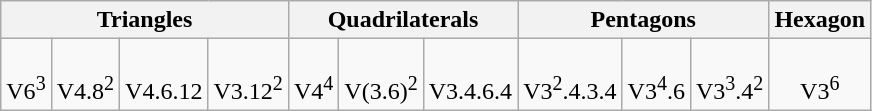<table class=wikitable>
<tr>
<th colspan=4>Triangles</th>
<th colspan=3>Quadrilaterals</th>
<th colspan=3>Pentagons</th>
<th>Hexagon</th>
</tr>
<tr valign=bottom align=center>
<td><br>V6<sup>3</sup><br></td>
<td><br>V4.8<sup>2</sup><br></td>
<td><br>V4.6.12<br></td>
<td><br>V3.12<sup>2<br></sup></td>
<td><br>V4<sup>4</sup><br></td>
<td><br>V(3.6)<sup>2</sup><br></td>
<td><br>V3.4.6.4<br></td>
<td><br>V3<sup>2</sup>.4.3.4<br></td>
<td><br>V3<sup>4</sup>.6<br></td>
<td><br>V3<sup>3</sup>.4<sup>2</sup><br></td>
<td><br>V3<sup>6</sup><br></td>
</tr>
</table>
